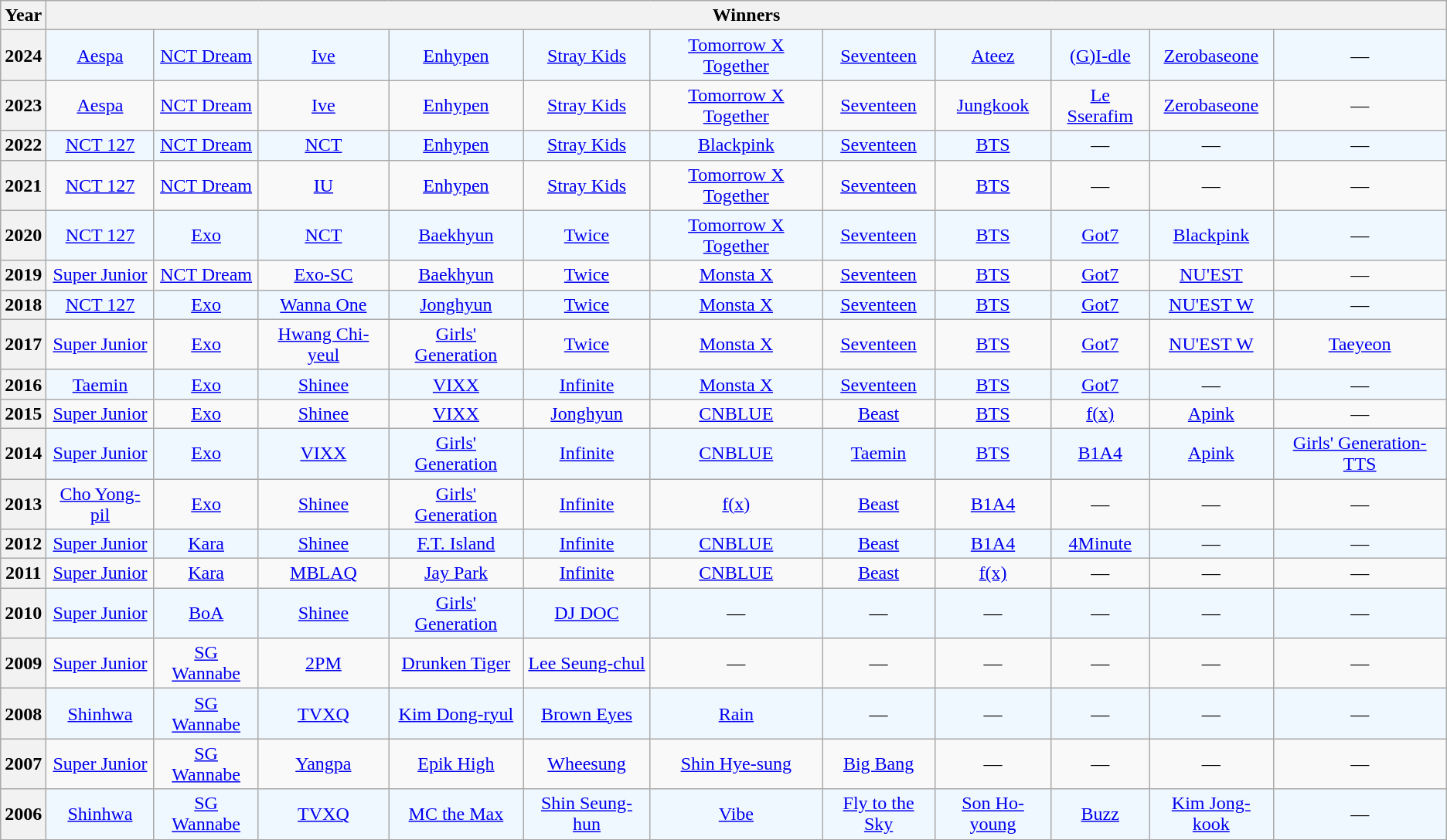<table class="wikitable plainrowheaders" style="text-align: center">
<tr>
<th scope="col">Year</th>
<th scope="col" colspan="11">Winners</th>
</tr>
<tr style="background:#f0f8ff">
<th scope="row" style="text-align:center;">2024</th>
<td><a href='#'>Aespa</a></td>
<td><a href='#'>NCT Dream</a></td>
<td><a href='#'>Ive</a></td>
<td><a href='#'>Enhypen</a></td>
<td><a href='#'>Stray Kids</a></td>
<td><a href='#'>Tomorrow X Together</a></td>
<td><a href='#'>Seventeen</a></td>
<td><a href='#'>Ateez</a></td>
<td><a href='#'>(G)I-dle</a></td>
<td><a href='#'>Zerobaseone</a></td>
<td>—</td>
</tr>
<tr>
<th scope="row" style="text-align:center;">2023</th>
<td><a href='#'>Aespa</a></td>
<td><a href='#'>NCT Dream</a></td>
<td><a href='#'>Ive</a></td>
<td><a href='#'>Enhypen</a></td>
<td><a href='#'>Stray Kids</a></td>
<td><a href='#'>Tomorrow X Together</a></td>
<td><a href='#'>Seventeen</a></td>
<td><a href='#'>Jungkook</a></td>
<td><a href='#'>Le Sserafim</a></td>
<td><a href='#'>Zerobaseone</a></td>
<td>—</td>
</tr>
<tr style="background:#f0f8ff">
<th scope="row" style="text-align:center;">2022</th>
<td><a href='#'>NCT 127</a></td>
<td><a href='#'>NCT Dream</a></td>
<td><a href='#'>NCT</a></td>
<td><a href='#'>Enhypen</a></td>
<td><a href='#'>Stray Kids</a></td>
<td><a href='#'>Blackpink</a></td>
<td><a href='#'>Seventeen</a></td>
<td><a href='#'>BTS</a></td>
<td>—</td>
<td>—</td>
<td>—</td>
</tr>
<tr>
<th scope="row" style="text-align:center;">2021</th>
<td><a href='#'>NCT 127</a></td>
<td><a href='#'>NCT Dream</a></td>
<td><a href='#'>IU</a></td>
<td><a href='#'>Enhypen</a></td>
<td><a href='#'>Stray Kids</a></td>
<td><a href='#'>Tomorrow X Together</a></td>
<td><a href='#'>Seventeen</a></td>
<td><a href='#'>BTS</a></td>
<td>—</td>
<td>—</td>
<td>—</td>
</tr>
<tr style="background:#f0f8ff">
<th scope="row" style="text-align:center;">2020</th>
<td><a href='#'>NCT 127</a></td>
<td><a href='#'>Exo</a></td>
<td><a href='#'>NCT</a></td>
<td><a href='#'>Baekhyun</a></td>
<td><a href='#'>Twice</a></td>
<td><a href='#'>Tomorrow X Together</a></td>
<td><a href='#'>Seventeen</a></td>
<td><a href='#'>BTS</a></td>
<td><a href='#'>Got7</a></td>
<td><a href='#'>Blackpink</a></td>
<td>—</td>
</tr>
<tr>
<th scope="row" style="text-align:center;">2019</th>
<td><a href='#'>Super Junior</a></td>
<td><a href='#'>NCT Dream</a></td>
<td><a href='#'>Exo-SC</a></td>
<td><a href='#'>Baekhyun</a></td>
<td><a href='#'>Twice</a></td>
<td><a href='#'>Monsta X</a></td>
<td><a href='#'>Seventeen</a></td>
<td><a href='#'>BTS</a></td>
<td><a href='#'>Got7</a></td>
<td><a href='#'>NU'EST</a></td>
<td>—</td>
</tr>
<tr style="background:#f0f8ff">
<th scope="row" style="text-align:center;">2018</th>
<td><a href='#'>NCT 127</a></td>
<td><a href='#'>Exo</a></td>
<td><a href='#'>Wanna One</a></td>
<td><a href='#'>Jonghyun</a></td>
<td><a href='#'>Twice</a></td>
<td><a href='#'>Monsta X</a></td>
<td><a href='#'>Seventeen</a></td>
<td><a href='#'>BTS</a></td>
<td><a href='#'>Got7</a></td>
<td><a href='#'>NU'EST W</a></td>
<td>—</td>
</tr>
<tr>
<th scope="row" style="text-align:center;">2017</th>
<td><a href='#'>Super Junior</a></td>
<td><a href='#'>Exo</a></td>
<td><a href='#'>Hwang Chi-yeul</a></td>
<td><a href='#'>Girls' Generation</a></td>
<td><a href='#'>Twice</a></td>
<td><a href='#'>Monsta X</a></td>
<td><a href='#'>Seventeen</a></td>
<td><a href='#'>BTS</a></td>
<td><a href='#'>Got7</a></td>
<td><a href='#'>NU'EST W</a></td>
<td><a href='#'>Taeyeon</a></td>
</tr>
<tr style="background:#f0f8ff">
<th scope="row" style="text-align:center;">2016</th>
<td><a href='#'>Taemin</a></td>
<td><a href='#'>Exo</a></td>
<td><a href='#'>Shinee</a></td>
<td><a href='#'>VIXX</a></td>
<td><a href='#'>Infinite</a></td>
<td><a href='#'>Monsta X</a></td>
<td><a href='#'>Seventeen</a></td>
<td><a href='#'>BTS</a></td>
<td><a href='#'>Got7</a></td>
<td>—</td>
<td>—</td>
</tr>
<tr>
<th scope="row" style="text-align:center;">2015</th>
<td><a href='#'>Super Junior</a></td>
<td><a href='#'>Exo</a></td>
<td><a href='#'>Shinee</a></td>
<td><a href='#'>VIXX</a></td>
<td><a href='#'>Jonghyun</a></td>
<td><a href='#'>CNBLUE</a></td>
<td><a href='#'>Beast</a></td>
<td><a href='#'>BTS</a></td>
<td><a href='#'>f(x)</a></td>
<td><a href='#'>Apink</a></td>
<td>—</td>
</tr>
<tr style="background:#f0f8ff">
<th scope="row" style="text-align:center;">2014</th>
<td><a href='#'>Super Junior</a></td>
<td><a href='#'>Exo</a></td>
<td><a href='#'>VIXX</a></td>
<td><a href='#'>Girls' Generation</a></td>
<td><a href='#'>Infinite</a></td>
<td><a href='#'>CNBLUE</a></td>
<td><a href='#'>Taemin</a></td>
<td><a href='#'>BTS</a></td>
<td><a href='#'>B1A4</a></td>
<td><a href='#'>Apink</a></td>
<td><a href='#'>Girls' Generation-TTS</a></td>
</tr>
<tr>
<th scope="row" style="text-align:center;">2013</th>
<td><a href='#'>Cho Yong-pil</a></td>
<td><a href='#'>Exo</a></td>
<td><a href='#'>Shinee</a></td>
<td><a href='#'>Girls' Generation</a></td>
<td><a href='#'>Infinite</a></td>
<td><a href='#'>f(x)</a></td>
<td><a href='#'>Beast</a></td>
<td><a href='#'>B1A4</a></td>
<td>—</td>
<td>—</td>
<td>—</td>
</tr>
<tr style="background:#f0f8ff">
<th scope="row" style="text-align:center;">2012</th>
<td><a href='#'>Super Junior</a></td>
<td><a href='#'>Kara</a></td>
<td><a href='#'>Shinee</a></td>
<td><a href='#'>F.T. Island</a></td>
<td><a href='#'>Infinite</a></td>
<td><a href='#'>CNBLUE</a></td>
<td><a href='#'>Beast</a></td>
<td><a href='#'>B1A4</a></td>
<td><a href='#'>4Minute</a></td>
<td>—</td>
<td>—</td>
</tr>
<tr>
<th scope="row" style="text-align:center;">2011</th>
<td><a href='#'>Super Junior</a></td>
<td><a href='#'>Kara</a></td>
<td><a href='#'>MBLAQ</a></td>
<td><a href='#'>Jay Park</a></td>
<td><a href='#'>Infinite</a></td>
<td><a href='#'>CNBLUE</a></td>
<td><a href='#'>Beast</a></td>
<td><a href='#'>f(x)</a></td>
<td>—</td>
<td>—</td>
<td>—</td>
</tr>
<tr style="background:#f0f8ff">
<th scope="row" style="text-align:center;">2010</th>
<td><a href='#'>Super Junior</a></td>
<td><a href='#'>BoA</a></td>
<td><a href='#'>Shinee</a></td>
<td><a href='#'>Girls' Generation</a></td>
<td><a href='#'>DJ DOC</a></td>
<td>—</td>
<td>—</td>
<td>—</td>
<td>—</td>
<td>—</td>
<td>—</td>
</tr>
<tr>
<th scope="row" style="text-align:center;">2009</th>
<td><a href='#'>Super Junior</a></td>
<td><a href='#'>SG Wannabe</a></td>
<td><a href='#'>2PM</a></td>
<td><a href='#'>Drunken Tiger</a></td>
<td><a href='#'>Lee Seung-chul</a></td>
<td>—</td>
<td>—</td>
<td>—</td>
<td>—</td>
<td>—</td>
<td>—</td>
</tr>
<tr style="background:#f0f8ff">
<th scope="row" style="text-align:center;">2008</th>
<td><a href='#'>Shinhwa</a></td>
<td><a href='#'>SG Wannabe</a></td>
<td><a href='#'>TVXQ</a></td>
<td><a href='#'>Kim Dong-ryul</a></td>
<td><a href='#'>Brown Eyes</a></td>
<td><a href='#'>Rain</a></td>
<td>—</td>
<td>—</td>
<td>—</td>
<td>—</td>
<td>—</td>
</tr>
<tr>
<th scope="row" style="text-align:center;">2007</th>
<td><a href='#'>Super Junior</a></td>
<td><a href='#'>SG Wannabe</a></td>
<td><a href='#'>Yangpa</a></td>
<td><a href='#'>Epik High</a></td>
<td><a href='#'>Wheesung</a></td>
<td><a href='#'>Shin Hye-sung</a></td>
<td><a href='#'>Big Bang</a></td>
<td>—</td>
<td>—</td>
<td>—</td>
<td>—</td>
</tr>
<tr style="background:#f0f8ff">
<th scope="row" style="text-align:center;">2006</th>
<td><a href='#'>Shinhwa</a></td>
<td><a href='#'>SG Wannabe</a></td>
<td><a href='#'>TVXQ</a></td>
<td><a href='#'>MC the Max</a></td>
<td><a href='#'>Shin Seung-hun</a></td>
<td><a href='#'>Vibe</a></td>
<td><a href='#'>Fly to the Sky</a></td>
<td><a href='#'>Son Ho-young</a></td>
<td><a href='#'>Buzz</a></td>
<td><a href='#'>Kim Jong-kook</a></td>
<td>—</td>
</tr>
</table>
